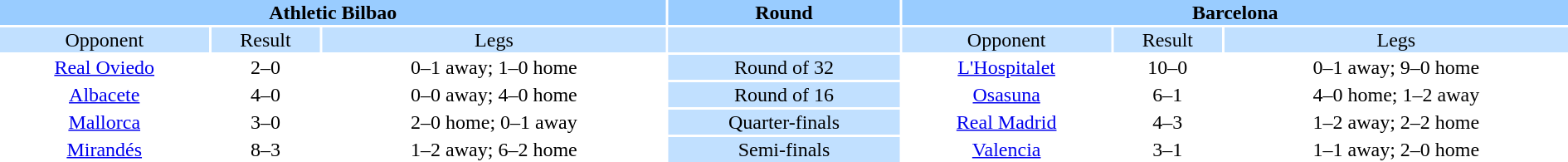<table width="100%" style="text-align:center">
<tr valign=top bgcolor=#99ccff>
<th colspan=3 style="width:1*">Athletic Bilbao</th>
<th><strong>Round</strong></th>
<th colspan=3 style="width:1*">Barcelona</th>
</tr>
<tr valign=top bgcolor=#c1e0ff>
<td>Opponent</td>
<td>Result</td>
<td>Legs</td>
<td bgcolor=#c1e0ff></td>
<td>Opponent</td>
<td>Result</td>
<td>Legs</td>
</tr>
<tr>
<td><a href='#'>Real Oviedo</a></td>
<td>2–0</td>
<td>0–1 away; 1–0 home</td>
<td bgcolor="#c1e0ff">Round of 32</td>
<td><a href='#'>L'Hospitalet</a></td>
<td>10–0</td>
<td>0–1 away; 9–0 home</td>
</tr>
<tr>
<td><a href='#'>Albacete</a></td>
<td>4–0</td>
<td>0–0 away; 4–0 home</td>
<td bgcolor="#c1e0ff">Round of 16</td>
<td><a href='#'>Osasuna</a></td>
<td>6–1</td>
<td>4–0 home; 1–2 away</td>
</tr>
<tr>
<td><a href='#'>Mallorca</a></td>
<td>3–0</td>
<td>2–0 home; 0–1 away</td>
<td bgcolor="#c1e0ff">Quarter-finals</td>
<td><a href='#'>Real Madrid</a></td>
<td>4–3</td>
<td>1–2 away; 2–2 home</td>
</tr>
<tr>
<td><a href='#'>Mirandés</a></td>
<td>8–3</td>
<td>1–2 away; 6–2 home</td>
<td bgcolor="#c1e0ff">Semi-finals</td>
<td><a href='#'>Valencia</a></td>
<td>3–1</td>
<td>1–1 away; 2–0 home</td>
</tr>
</table>
